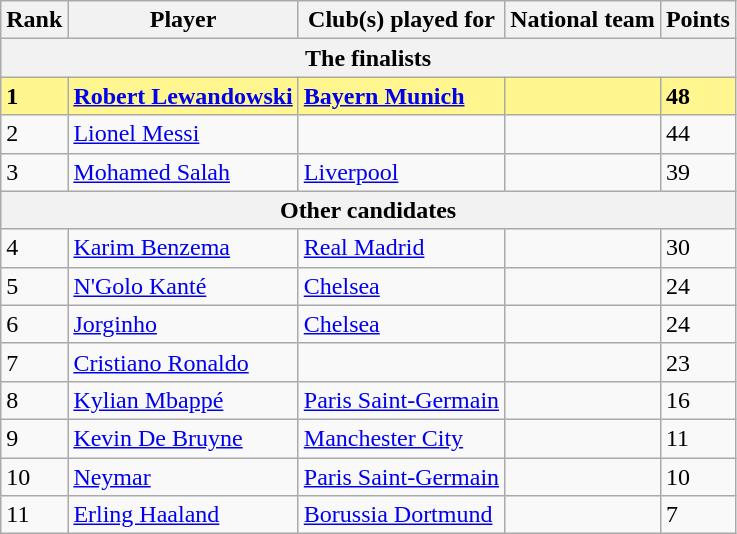<table class="wikitable plainrowheaders sortable">
<tr>
<th>Rank</th>
<th>Player</th>
<th>Club(s) played for</th>
<th>National team</th>
<th>Points</th>
</tr>
<tr>
<th colspan="5">The finalists</th>
</tr>
<tr style="background-color: #FFF68F; font-weight: bold;">
<td>1</td>
<td><a href='#'>Robert Lewandowski</a></td>
<td> <a href='#'>Bayern Munich</a></td>
<td></td>
<td>48</td>
</tr>
<tr>
<td>2</td>
<td><a href='#'>Lionel Messi</a></td>
<td></td>
<td></td>
<td>44</td>
</tr>
<tr>
<td>3</td>
<td><a href='#'>Mohamed Salah</a></td>
<td> <a href='#'>Liverpool</a></td>
<td></td>
<td>39</td>
</tr>
<tr>
<th colspan="5">Other candidates</th>
</tr>
<tr>
<td>4</td>
<td><a href='#'>Karim Benzema</a></td>
<td> <a href='#'>Real Madrid</a></td>
<td></td>
<td>30</td>
</tr>
<tr>
<td>5</td>
<td><a href='#'>N'Golo Kanté</a></td>
<td> <a href='#'>Chelsea</a></td>
<td></td>
<td>24</td>
</tr>
<tr>
<td>6</td>
<td><a href='#'>Jorginho</a></td>
<td> <a href='#'>Chelsea</a></td>
<td></td>
<td>24</td>
</tr>
<tr>
<td>7</td>
<td><a href='#'>Cristiano Ronaldo</a></td>
<td></td>
<td></td>
<td>23</td>
</tr>
<tr>
<td>8</td>
<td><a href='#'>Kylian Mbappé</a></td>
<td> <a href='#'>Paris Saint-Germain</a></td>
<td></td>
<td>16</td>
</tr>
<tr>
<td>9</td>
<td><a href='#'>Kevin De Bruyne</a></td>
<td> <a href='#'>Manchester City</a></td>
<td></td>
<td>11</td>
</tr>
<tr>
<td>10</td>
<td><a href='#'>Neymar</a></td>
<td> <a href='#'>Paris Saint-Germain</a></td>
<td></td>
<td>10</td>
</tr>
<tr>
<td>11</td>
<td><a href='#'>Erling Haaland</a></td>
<td> <a href='#'>Borussia Dortmund</a></td>
<td></td>
<td>7</td>
</tr>
</table>
